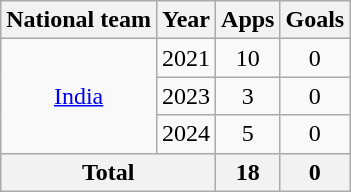<table class="wikitable" style="text-align: center;">
<tr>
<th>National team</th>
<th>Year</th>
<th>Apps</th>
<th>Goals</th>
</tr>
<tr>
<td rowspan="3"><a href='#'>India</a></td>
<td>2021</td>
<td>10</td>
<td>0</td>
</tr>
<tr>
<td>2023</td>
<td>3</td>
<td>0</td>
</tr>
<tr>
<td>2024</td>
<td>5</td>
<td>0</td>
</tr>
<tr>
<th colspan="2">Total</th>
<th>18</th>
<th>0</th>
</tr>
</table>
